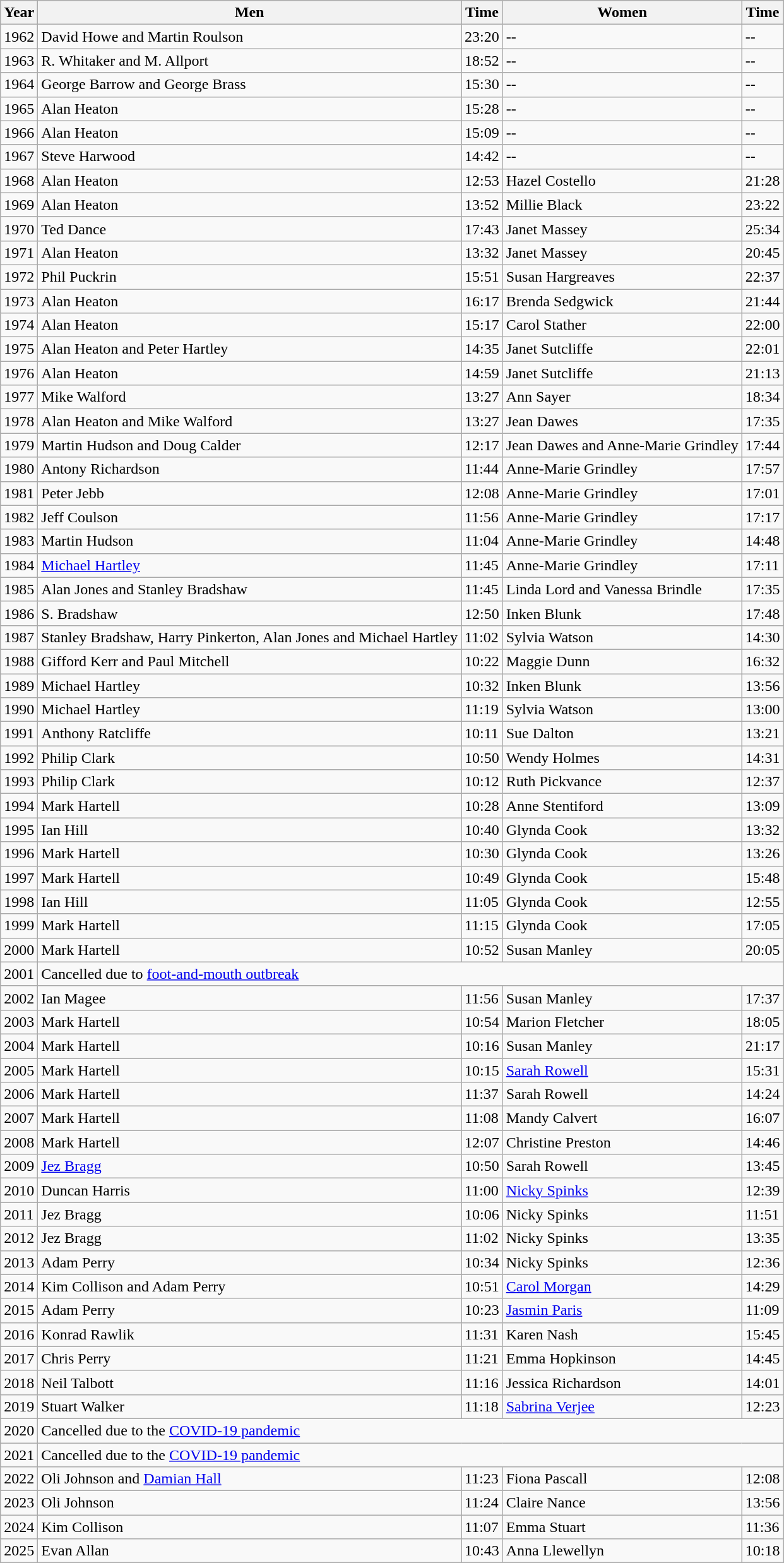<table class="wikitable sortable">
<tr>
<th>Year</th>
<th>Men</th>
<th>Time</th>
<th>Women</th>
<th>Time</th>
</tr>
<tr>
<td>1962</td>
<td>David Howe and Martin Roulson</td>
<td>23:20</td>
<td>--</td>
<td>--</td>
</tr>
<tr>
<td>1963</td>
<td>R. Whitaker and M. Allport</td>
<td>18:52</td>
<td>--</td>
<td>--</td>
</tr>
<tr>
<td>1964</td>
<td>George Barrow and George Brass</td>
<td>15:30</td>
<td>--</td>
<td>--</td>
</tr>
<tr>
<td>1965</td>
<td>Alan Heaton</td>
<td>15:28</td>
<td>--</td>
<td>--</td>
</tr>
<tr>
<td>1966</td>
<td>Alan Heaton</td>
<td>15:09</td>
<td>--</td>
<td>--</td>
</tr>
<tr>
<td>1967</td>
<td>Steve Harwood</td>
<td>14:42</td>
<td>--</td>
<td>--</td>
</tr>
<tr>
<td>1968</td>
<td>Alan Heaton</td>
<td>12:53</td>
<td>Hazel Costello</td>
<td>21:28</td>
</tr>
<tr>
<td>1969</td>
<td>Alan Heaton</td>
<td>13:52</td>
<td>Millie Black</td>
<td>23:22</td>
</tr>
<tr>
<td>1970</td>
<td>Ted Dance</td>
<td>17:43</td>
<td>Janet Massey</td>
<td>25:34</td>
</tr>
<tr>
<td>1971</td>
<td>Alan Heaton</td>
<td>13:32</td>
<td>Janet Massey</td>
<td>20:45</td>
</tr>
<tr>
<td>1972</td>
<td>Phil Puckrin</td>
<td>15:51</td>
<td>Susan Hargreaves</td>
<td>22:37</td>
</tr>
<tr>
<td>1973</td>
<td>Alan Heaton</td>
<td>16:17</td>
<td>Brenda Sedgwick</td>
<td>21:44</td>
</tr>
<tr>
<td>1974</td>
<td>Alan Heaton</td>
<td>15:17</td>
<td>Carol Stather</td>
<td>22:00</td>
</tr>
<tr>
<td>1975</td>
<td>Alan Heaton and Peter Hartley</td>
<td>14:35</td>
<td>Janet Sutcliffe</td>
<td>22:01</td>
</tr>
<tr>
<td>1976</td>
<td>Alan Heaton</td>
<td>14:59</td>
<td>Janet Sutcliffe</td>
<td>21:13</td>
</tr>
<tr>
<td>1977</td>
<td>Mike Walford</td>
<td>13:27</td>
<td>Ann Sayer</td>
<td>18:34</td>
</tr>
<tr>
<td>1978</td>
<td>Alan Heaton and Mike Walford</td>
<td>13:27</td>
<td>Jean Dawes</td>
<td>17:35</td>
</tr>
<tr>
<td>1979</td>
<td>Martin Hudson and Doug Calder</td>
<td>12:17</td>
<td>Jean Dawes and Anne-Marie Grindley</td>
<td>17:44</td>
</tr>
<tr>
<td>1980</td>
<td>Antony Richardson</td>
<td>11:44</td>
<td>Anne-Marie Grindley</td>
<td>17:57</td>
</tr>
<tr>
<td>1981</td>
<td>Peter Jebb</td>
<td>12:08</td>
<td>Anne-Marie Grindley</td>
<td>17:01</td>
</tr>
<tr>
<td>1982</td>
<td>Jeff Coulson</td>
<td>11:56</td>
<td>Anne-Marie Grindley</td>
<td>17:17</td>
</tr>
<tr>
<td>1983</td>
<td>Martin Hudson</td>
<td>11:04</td>
<td>Anne-Marie Grindley</td>
<td>14:48</td>
</tr>
<tr>
<td>1984</td>
<td><a href='#'>Michael Hartley</a></td>
<td>11:45</td>
<td>Anne-Marie Grindley</td>
<td>17:11</td>
</tr>
<tr>
<td>1985</td>
<td>Alan Jones and Stanley Bradshaw</td>
<td>11:45</td>
<td>Linda Lord and Vanessa Brindle</td>
<td>17:35</td>
</tr>
<tr>
<td>1986</td>
<td>S. Bradshaw</td>
<td>12:50</td>
<td>Inken Blunk</td>
<td>17:48</td>
</tr>
<tr>
<td>1987</td>
<td>Stanley Bradshaw, Harry Pinkerton, Alan Jones and Michael Hartley</td>
<td>11:02</td>
<td>Sylvia Watson</td>
<td>14:30</td>
</tr>
<tr>
<td>1988</td>
<td>Gifford Kerr and Paul Mitchell</td>
<td>10:22</td>
<td>Maggie Dunn</td>
<td>16:32</td>
</tr>
<tr>
<td>1989</td>
<td>Michael Hartley</td>
<td>10:32</td>
<td>Inken Blunk</td>
<td>13:56</td>
</tr>
<tr>
<td>1990</td>
<td>Michael Hartley</td>
<td>11:19</td>
<td>Sylvia Watson</td>
<td>13:00</td>
</tr>
<tr>
<td>1991</td>
<td>Anthony Ratcliffe</td>
<td>10:11</td>
<td>Sue Dalton</td>
<td>13:21</td>
</tr>
<tr>
<td>1992</td>
<td>Philip Clark</td>
<td>10:50</td>
<td>Wendy Holmes</td>
<td>14:31</td>
</tr>
<tr>
<td>1993</td>
<td>Philip Clark</td>
<td>10:12</td>
<td>Ruth Pickvance</td>
<td>12:37</td>
</tr>
<tr>
<td>1994</td>
<td>Mark Hartell</td>
<td>10:28</td>
<td>Anne Stentiford</td>
<td>13:09</td>
</tr>
<tr>
<td>1995</td>
<td>Ian Hill</td>
<td>10:40</td>
<td>Glynda Cook</td>
<td>13:32</td>
</tr>
<tr>
<td>1996</td>
<td>Mark Hartell</td>
<td>10:30</td>
<td>Glynda Cook</td>
<td>13:26</td>
</tr>
<tr>
<td>1997</td>
<td>Mark Hartell</td>
<td>10:49</td>
<td>Glynda Cook</td>
<td>15:48</td>
</tr>
<tr>
<td>1998</td>
<td>Ian Hill</td>
<td>11:05</td>
<td>Glynda Cook</td>
<td>12:55</td>
</tr>
<tr>
<td>1999</td>
<td>Mark Hartell</td>
<td>11:15</td>
<td>Glynda Cook</td>
<td>17:05</td>
</tr>
<tr>
<td>2000</td>
<td>Mark Hartell</td>
<td>10:52</td>
<td>Susan Manley</td>
<td>20:05</td>
</tr>
<tr>
<td>2001</td>
<td colspan="4">Cancelled due to <a href='#'>foot-and-mouth outbreak</a></td>
</tr>
<tr>
<td>2002</td>
<td>Ian Magee</td>
<td>11:56</td>
<td>Susan Manley</td>
<td>17:37</td>
</tr>
<tr>
<td>2003</td>
<td>Mark Hartell</td>
<td>10:54</td>
<td>Marion Fletcher</td>
<td>18:05</td>
</tr>
<tr>
<td>2004</td>
<td>Mark Hartell</td>
<td>10:16</td>
<td>Susan Manley</td>
<td>21:17</td>
</tr>
<tr>
<td>2005</td>
<td>Mark Hartell</td>
<td>10:15</td>
<td><a href='#'>Sarah Rowell</a></td>
<td>15:31</td>
</tr>
<tr>
<td>2006</td>
<td>Mark Hartell</td>
<td>11:37</td>
<td>Sarah Rowell</td>
<td>14:24</td>
</tr>
<tr>
<td>2007</td>
<td>Mark Hartell</td>
<td>11:08</td>
<td>Mandy Calvert</td>
<td>16:07</td>
</tr>
<tr>
<td>2008</td>
<td>Mark Hartell</td>
<td>12:07</td>
<td>Christine Preston</td>
<td>14:46</td>
</tr>
<tr>
<td>2009</td>
<td><a href='#'>Jez Bragg</a></td>
<td>10:50</td>
<td>Sarah Rowell</td>
<td>13:45</td>
</tr>
<tr>
<td>2010</td>
<td>Duncan Harris</td>
<td>11:00</td>
<td><a href='#'>Nicky Spinks</a></td>
<td>12:39</td>
</tr>
<tr>
<td>2011</td>
<td>Jez Bragg</td>
<td>10:06</td>
<td>Nicky Spinks</td>
<td>11:51</td>
</tr>
<tr>
<td>2012</td>
<td>Jez Bragg</td>
<td>11:02</td>
<td>Nicky Spinks</td>
<td>13:35</td>
</tr>
<tr>
<td>2013</td>
<td>Adam Perry</td>
<td>10:34</td>
<td>Nicky Spinks</td>
<td>12:36</td>
</tr>
<tr>
<td>2014</td>
<td>Kim Collison and Adam Perry</td>
<td>10:51</td>
<td><a href='#'>Carol Morgan</a></td>
<td>14:29</td>
</tr>
<tr>
<td>2015</td>
<td>Adam Perry</td>
<td>10:23</td>
<td><a href='#'>Jasmin Paris</a></td>
<td>11:09</td>
</tr>
<tr>
<td>2016</td>
<td>Konrad Rawlik</td>
<td>11:31</td>
<td>Karen Nash</td>
<td>15:45</td>
</tr>
<tr>
<td>2017</td>
<td>Chris Perry</td>
<td>11:21</td>
<td>Emma Hopkinson</td>
<td>14:45</td>
</tr>
<tr>
<td>2018</td>
<td>Neil Talbott</td>
<td>11:16</td>
<td>Jessica Richardson</td>
<td>14:01</td>
</tr>
<tr>
<td>2019</td>
<td>Stuart Walker</td>
<td>11:18</td>
<td><a href='#'>Sabrina Verjee</a></td>
<td>12:23</td>
</tr>
<tr>
<td>2020</td>
<td colspan="4">Cancelled due to the <a href='#'>COVID-19 pandemic</a></td>
</tr>
<tr>
<td>2021</td>
<td colspan="4">Cancelled due to the <a href='#'>COVID-19 pandemic</a></td>
</tr>
<tr>
<td>2022</td>
<td>Oli Johnson and <a href='#'>Damian Hall</a></td>
<td>11:23</td>
<td>Fiona Pascall</td>
<td>12:08</td>
</tr>
<tr>
<td>2023</td>
<td>Oli Johnson</td>
<td>11:24</td>
<td>Claire Nance</td>
<td>13:56</td>
</tr>
<tr>
<td>2024</td>
<td>Kim Collison</td>
<td>11:07</td>
<td>Emma Stuart</td>
<td>11:36</td>
</tr>
<tr>
<td>2025</td>
<td>Evan Allan</td>
<td>10:43</td>
<td>Anna Llewellyn</td>
<td>10:18</td>
</tr>
</table>
